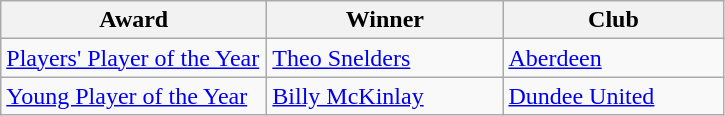<table class="wikitable">
<tr>
<th width=170>Award</th>
<th width=150>Winner</th>
<th width=140>Club</th>
</tr>
<tr>
<td><a href='#'>Players' Player of the Year</a></td>
<td> <a href='#'>Theo Snelders</a></td>
<td><a href='#'>Aberdeen</a></td>
</tr>
<tr>
<td><a href='#'>Young Player of the Year</a></td>
<td> <a href='#'>Billy McKinlay</a></td>
<td><a href='#'>Dundee United</a></td>
</tr>
</table>
